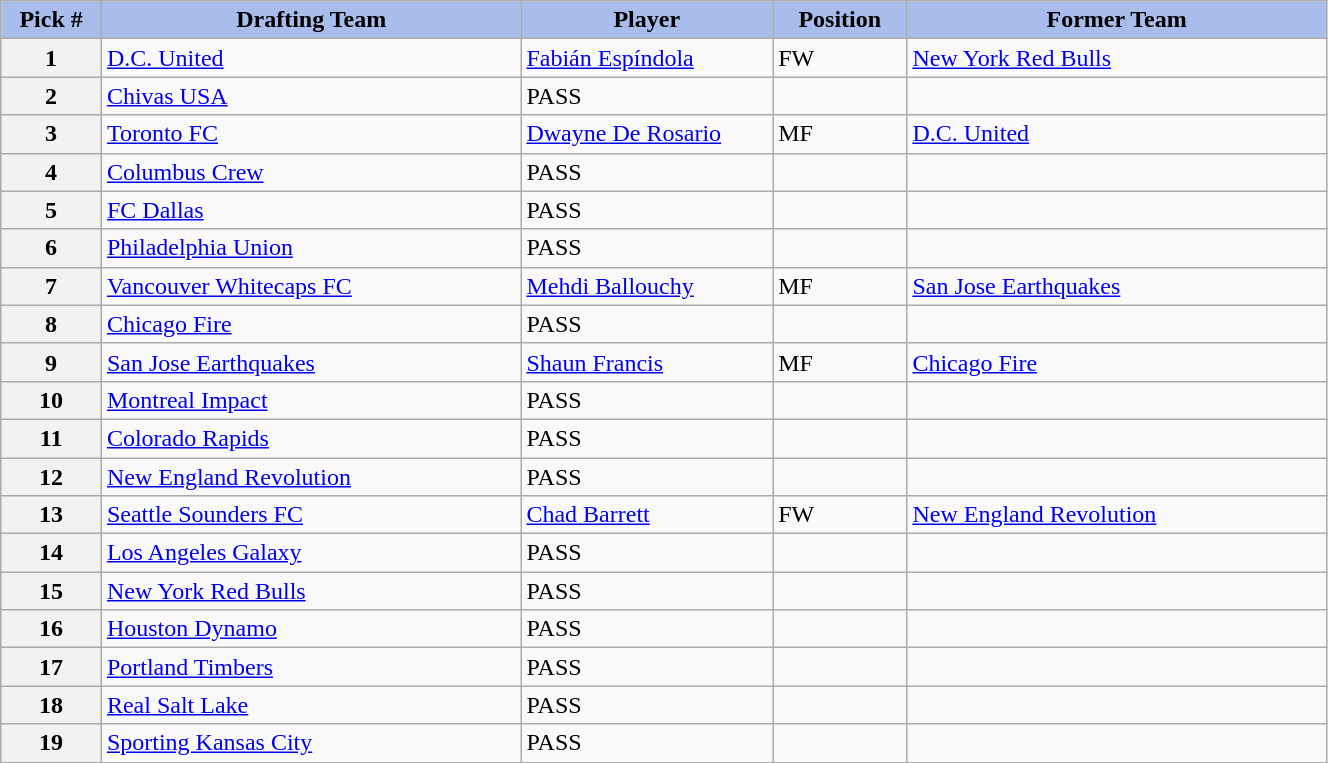<table class="wikitable sortable" style="width: 70%">
<tr>
<th style="background:#A8BDEC;" width=6%>Pick #</th>
<th width=25% style="background:#A8BDEC;">Drafting Team</th>
<th width=15% style="background:#A8BDEC;">Player</th>
<th width=8% style="background:#A8BDEC;">Position</th>
<th width=25% style="background:#A8BDEC;">Former Team</th>
</tr>
<tr>
<th>1</th>
<td><a href='#'>D.C. United</a></td>
<td><a href='#'>Fabián Espíndola</a></td>
<td>FW</td>
<td><a href='#'>New York Red Bulls</a></td>
</tr>
<tr>
<th>2</th>
<td><a href='#'>Chivas USA</a></td>
<td>PASS</td>
<td></td>
<td></td>
</tr>
<tr>
<th>3</th>
<td><a href='#'>Toronto FC</a></td>
<td><a href='#'>Dwayne De Rosario</a></td>
<td>MF</td>
<td><a href='#'>D.C. United</a></td>
</tr>
<tr>
<th>4</th>
<td><a href='#'>Columbus Crew</a></td>
<td>PASS</td>
<td></td>
<td></td>
</tr>
<tr>
<th>5</th>
<td><a href='#'>FC Dallas</a></td>
<td>PASS</td>
<td></td>
<td></td>
</tr>
<tr>
<th>6</th>
<td><a href='#'>Philadelphia Union</a></td>
<td>PASS</td>
<td></td>
<td></td>
</tr>
<tr>
<th>7</th>
<td><a href='#'>Vancouver Whitecaps FC</a></td>
<td><a href='#'>Mehdi Ballouchy</a></td>
<td>MF</td>
<td><a href='#'>San Jose Earthquakes</a></td>
</tr>
<tr>
<th>8</th>
<td><a href='#'>Chicago Fire</a></td>
<td>PASS</td>
<td></td>
<td></td>
</tr>
<tr>
<th>9</th>
<td><a href='#'>San Jose Earthquakes</a></td>
<td><a href='#'>Shaun Francis</a></td>
<td>MF</td>
<td><a href='#'>Chicago Fire</a></td>
</tr>
<tr>
<th>10</th>
<td><a href='#'>Montreal Impact</a></td>
<td>PASS</td>
<td></td>
<td></td>
</tr>
<tr>
<th>11</th>
<td><a href='#'>Colorado Rapids</a></td>
<td>PASS</td>
<td></td>
<td></td>
</tr>
<tr>
<th>12</th>
<td><a href='#'>New England Revolution</a></td>
<td>PASS</td>
<td></td>
<td></td>
</tr>
<tr>
<th>13</th>
<td><a href='#'>Seattle Sounders FC</a></td>
<td><a href='#'>Chad Barrett</a></td>
<td>FW</td>
<td><a href='#'>New England Revolution</a></td>
</tr>
<tr>
<th>14</th>
<td><a href='#'>Los Angeles Galaxy</a></td>
<td>PASS</td>
<td></td>
<td></td>
</tr>
<tr>
<th>15</th>
<td><a href='#'>New York Red Bulls</a></td>
<td>PASS</td>
<td></td>
<td></td>
</tr>
<tr>
<th>16</th>
<td><a href='#'>Houston Dynamo</a></td>
<td>PASS</td>
<td></td>
<td></td>
</tr>
<tr>
<th>17</th>
<td><a href='#'>Portland Timbers</a></td>
<td>PASS</td>
<td></td>
<td></td>
</tr>
<tr>
<th>18</th>
<td><a href='#'>Real Salt Lake</a></td>
<td>PASS</td>
<td></td>
<td></td>
</tr>
<tr>
<th>19</th>
<td><a href='#'>Sporting Kansas City</a></td>
<td>PASS</td>
<td></td>
<td></td>
</tr>
<tr>
</tr>
</table>
